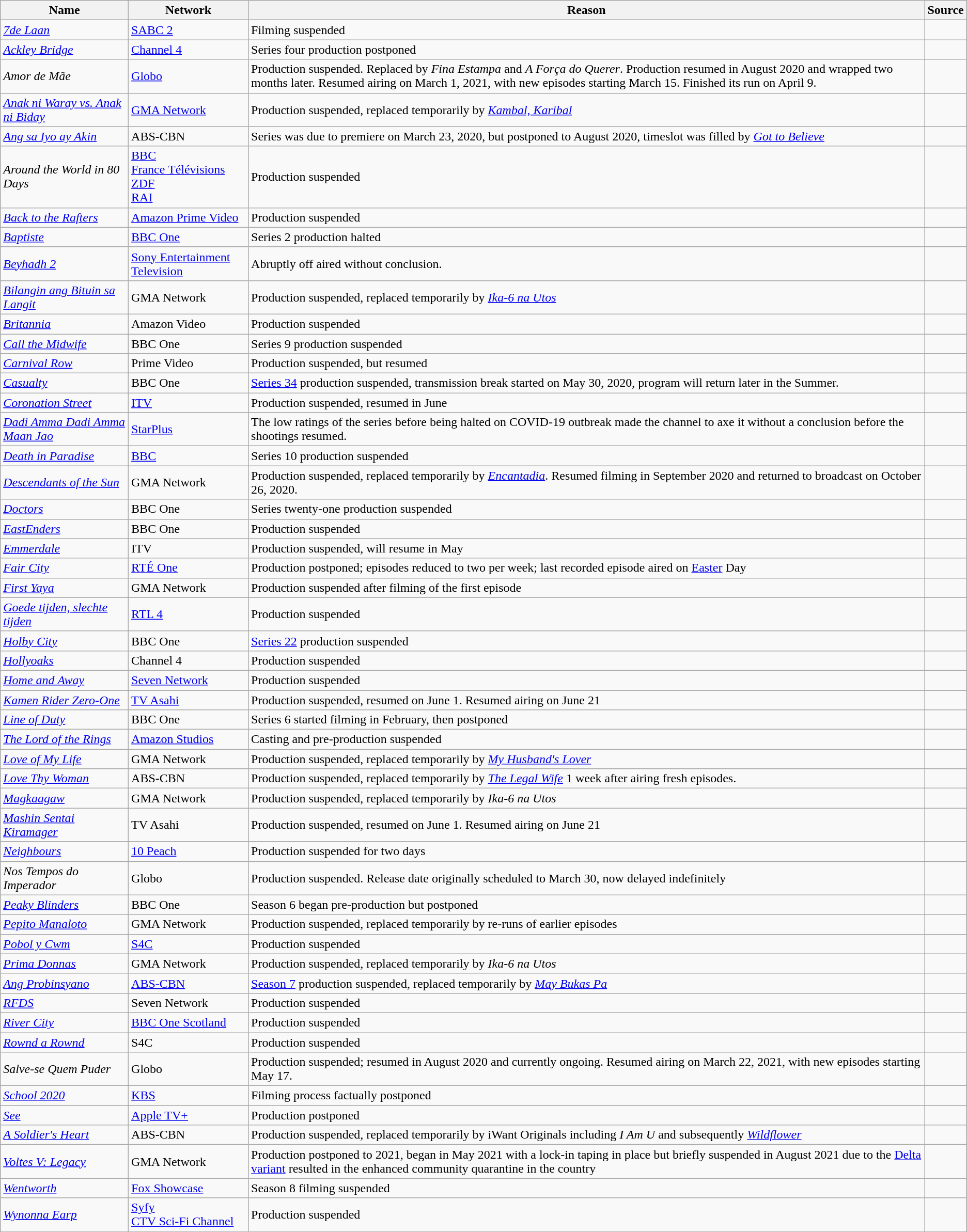<table class="wikitable sortable">
<tr>
<th>Name</th>
<th>Network</th>
<th>Reason</th>
<th>Source</th>
</tr>
<tr>
<td><em><a href='#'>7de Laan</a></em></td>
<td><a href='#'>SABC 2</a></td>
<td>Filming suspended</td>
<td></td>
</tr>
<tr>
<td><em><a href='#'>Ackley Bridge</a></em></td>
<td><a href='#'>Channel 4</a></td>
<td>Series four production postponed</td>
<td></td>
</tr>
<tr>
<td><em>Amor de Mãe</em></td>
<td><a href='#'>Globo</a></td>
<td>Production suspended. Replaced by <em>Fina Estampa</em> and <em>A Força do Querer</em>. Production resumed in August 2020 and wrapped two months later. Resumed airing on March 1, 2021, with new episodes starting March 15. Finished its run on April 9.</td>
<td></td>
</tr>
<tr>
<td><em><a href='#'>Anak ni Waray vs. Anak ni Biday</a></em></td>
<td><a href='#'>GMA Network</a></td>
<td>Production suspended, replaced temporarily by <em><a href='#'>Kambal, Karibal</a></em></td>
<td></td>
</tr>
<tr>
<td><em><a href='#'>Ang sa Iyo ay Akin</a></em></td>
<td>ABS-CBN</td>
<td>Series was due to premiere on March 23, 2020, but postponed to August 2020, timeslot was filled by <em><a href='#'>Got to Believe</a></em></td>
<td></td>
</tr>
<tr>
<td><em>Around the World in 80 Days</em></td>
<td><a href='#'>BBC</a><br><a href='#'>France Télévisions</a><br><a href='#'>ZDF</a><br><a href='#'>RAI</a></td>
<td>Production suspended</td>
<td></td>
</tr>
<tr>
<td><em><a href='#'>Back to the Rafters</a></em></td>
<td><a href='#'>Amazon Prime Video</a></td>
<td>Production suspended</td>
<td></td>
</tr>
<tr>
<td><em><a href='#'>Baptiste</a></em></td>
<td><a href='#'>BBC One</a></td>
<td>Series 2 production halted</td>
<td></td>
</tr>
<tr>
<td><em><a href='#'>Beyhadh 2</a></em></td>
<td><a href='#'>Sony Entertainment Television</a></td>
<td>Abruptly off aired without conclusion.</td>
<td></td>
</tr>
<tr>
<td><em><a href='#'>Bilangin ang Bituin sa Langit</a></em></td>
<td>GMA Network</td>
<td>Production suspended, replaced temporarily by <em><a href='#'>Ika-6 na Utos</a></em></td>
<td></td>
</tr>
<tr>
<td><em><a href='#'>Britannia</a></em></td>
<td>Amazon Video</td>
<td>Production suspended</td>
<td></td>
</tr>
<tr>
<td><em><a href='#'>Call the Midwife</a></em></td>
<td>BBC One</td>
<td>Series 9 production suspended</td>
<td></td>
</tr>
<tr>
<td><em><a href='#'>Carnival Row</a></em></td>
<td>Prime Video</td>
<td>Production suspended, but resumed</td>
<td></td>
</tr>
<tr>
<td><em><a href='#'>Casualty</a></em></td>
<td>BBC One</td>
<td><a href='#'>Series 34</a> production suspended, transmission break started on May 30, 2020, program will return later in the Summer.</td>
<td></td>
</tr>
<tr>
<td><em><a href='#'>Coronation Street</a></em></td>
<td><a href='#'>ITV</a></td>
<td>Production suspended, resumed in June</td>
<td></td>
</tr>
<tr>
<td><em><a href='#'>Dadi Amma Dadi Amma Maan Jao</a></em></td>
<td><a href='#'>StarPlus</a></td>
<td>The low ratings of the series before being halted on COVID-19 outbreak made the channel to axe it without a conclusion before the shootings resumed.</td>
<td></td>
</tr>
<tr>
<td><em><a href='#'>Death in Paradise</a></em></td>
<td><a href='#'>BBC</a></td>
<td>Series 10 production suspended</td>
<td></td>
</tr>
<tr>
<td><em><a href='#'>Descendants of the Sun</a></em></td>
<td>GMA Network</td>
<td>Production suspended, replaced temporarily by <em><a href='#'>Encantadia</a></em>. Resumed filming in September 2020 and returned to broadcast on October 26, 2020.</td>
<td></td>
</tr>
<tr>
<td><em><a href='#'>Doctors</a></em></td>
<td>BBC One</td>
<td>Series twenty-one production suspended</td>
<td></td>
</tr>
<tr>
<td><em><a href='#'>EastEnders</a></em></td>
<td>BBC One</td>
<td>Production suspended</td>
<td></td>
</tr>
<tr>
<td><em><a href='#'>Emmerdale</a></em></td>
<td>ITV</td>
<td>Production suspended, will resume in May</td>
<td></td>
</tr>
<tr>
<td><em><a href='#'>Fair City</a></em></td>
<td><a href='#'>RTÉ One</a></td>
<td>Production postponed; episodes reduced to two per week; last recorded episode aired on <a href='#'>Easter</a> Day</td>
<td></td>
</tr>
<tr>
<td><em><a href='#'>First Yaya</a></em></td>
<td>GMA Network</td>
<td>Production suspended after filming of the first episode</td>
<td></td>
</tr>
<tr>
<td><em><a href='#'>Goede tijden, slechte tijden</a></em></td>
<td><a href='#'>RTL 4</a></td>
<td>Production suspended</td>
<td></td>
</tr>
<tr>
<td><em><a href='#'>Holby City</a></em></td>
<td>BBC One</td>
<td><a href='#'>Series 22</a> production suspended</td>
<td></td>
</tr>
<tr>
<td><em><a href='#'>Hollyoaks</a></em></td>
<td>Channel 4</td>
<td>Production suspended</td>
<td></td>
</tr>
<tr>
<td><em><a href='#'>Home and Away</a></em></td>
<td><a href='#'>Seven Network</a></td>
<td>Production suspended</td>
<td></td>
</tr>
<tr>
<td><em><a href='#'>Kamen Rider Zero-One</a></em></td>
<td><a href='#'>TV Asahi</a></td>
<td>Production suspended, resumed on June 1. Resumed airing on June 21</td>
<td></td>
</tr>
<tr>
<td><em><a href='#'>Line of Duty</a></em></td>
<td>BBC One</td>
<td>Series 6 started filming in February, then postponed</td>
<td></td>
</tr>
<tr>
<td><em><a href='#'>The Lord of the Rings</a></em></td>
<td><a href='#'>Amazon Studios</a></td>
<td>Casting and pre-production suspended</td>
<td></td>
</tr>
<tr>
<td><em><a href='#'>Love of My Life</a></em></td>
<td>GMA Network</td>
<td>Production suspended, replaced temporarily by <em><a href='#'>My Husband's Lover</a></em></td>
<td></td>
</tr>
<tr>
<td><em><a href='#'>Love Thy Woman</a></em></td>
<td>ABS-CBN</td>
<td>Production suspended, replaced temporarily by <em><a href='#'>The Legal Wife</a></em> 1 week after airing fresh episodes.</td>
<td></td>
</tr>
<tr>
<td><em><a href='#'>Magkaagaw</a></em></td>
<td>GMA Network</td>
<td>Production suspended, replaced temporarily by <em>Ika-6 na Utos</em></td>
<td></td>
</tr>
<tr>
<td><em><a href='#'>Mashin Sentai Kiramager</a></em></td>
<td>TV Asahi</td>
<td>Production suspended, resumed on June 1. Resumed airing on June 21</td>
<td></td>
</tr>
<tr>
<td><em><a href='#'>Neighbours</a></em></td>
<td><a href='#'>10 Peach</a></td>
<td>Production suspended for two days</td>
<td></td>
</tr>
<tr>
<td><em>Nos Tempos do Imperador</em></td>
<td>Globo</td>
<td>Production suspended. Release date originally scheduled to March 30, now delayed indefinitely</td>
<td></td>
</tr>
<tr>
<td><em><a href='#'>Peaky Blinders</a></em></td>
<td>BBC One</td>
<td>Season 6 began pre-production but postponed</td>
<td></td>
</tr>
<tr>
<td><em><a href='#'>Pepito Manaloto</a></em></td>
<td>GMA Network</td>
<td>Production suspended, replaced temporarily by re-runs of earlier episodes</td>
<td></td>
</tr>
<tr>
<td><em><a href='#'>Pobol y Cwm</a></em></td>
<td><a href='#'>S4C</a></td>
<td>Production suspended</td>
<td></td>
</tr>
<tr>
<td><em><a href='#'>Prima Donnas</a></em></td>
<td>GMA Network</td>
<td>Production suspended, replaced temporarily by <em>Ika-6 na Utos</em></td>
<td></td>
</tr>
<tr>
<td><em><a href='#'>Ang Probinsyano</a></em></td>
<td><a href='#'>ABS-CBN</a></td>
<td><a href='#'>Season 7</a> production suspended, replaced temporarily by <em><a href='#'>May Bukas Pa</a></em></td>
<td></td>
</tr>
<tr>
<td><em><a href='#'>RFDS</a></em></td>
<td>Seven Network</td>
<td>Production suspended</td>
<td></td>
</tr>
<tr>
<td><em><a href='#'>River City</a></em></td>
<td><a href='#'>BBC One Scotland</a></td>
<td>Production suspended</td>
<td></td>
</tr>
<tr>
<td><em><a href='#'>Rownd a Rownd</a></em></td>
<td>S4C</td>
<td>Production suspended</td>
<td></td>
</tr>
<tr>
<td><em>Salve-se Quem Puder</em></td>
<td>Globo</td>
<td>Production suspended; resumed in August 2020 and currently ongoing. Resumed airing on March 22, 2021, with new episodes starting May 17.</td>
<td></td>
</tr>
<tr>
<td><em><a href='#'>School 2020</a></em></td>
<td><a href='#'>KBS</a></td>
<td>Filming process factually postponed</td>
<td></td>
</tr>
<tr>
<td><em><a href='#'>See</a></em></td>
<td><a href='#'>Apple TV+</a></td>
<td>Production postponed</td>
<td></td>
</tr>
<tr>
<td><em><a href='#'>A Soldier's Heart</a></em></td>
<td>ABS-CBN</td>
<td>Production suspended, replaced temporarily by iWant Originals including <em>I Am U</em> and subsequently <em><a href='#'>Wildflower</a></em></td>
<td></td>
</tr>
<tr>
<td><em><a href='#'>Voltes V: Legacy</a></em></td>
<td>GMA Network</td>
<td>Production postponed to 2021, began in May 2021 with a lock-in taping in place but briefly suspended in August 2021 due to the <a href='#'>Delta variant</a> resulted in the enhanced community quarantine in the country</td>
<td></td>
</tr>
<tr>
<td><em><a href='#'>Wentworth</a></em></td>
<td><a href='#'>Fox Showcase</a></td>
<td>Season 8 filming suspended</td>
<td></td>
</tr>
<tr>
<td><em><a href='#'>Wynonna Earp</a></em></td>
<td><a href='#'>Syfy</a><br><a href='#'>CTV Sci-Fi Channel</a></td>
<td>Production suspended</td>
<td></td>
</tr>
</table>
